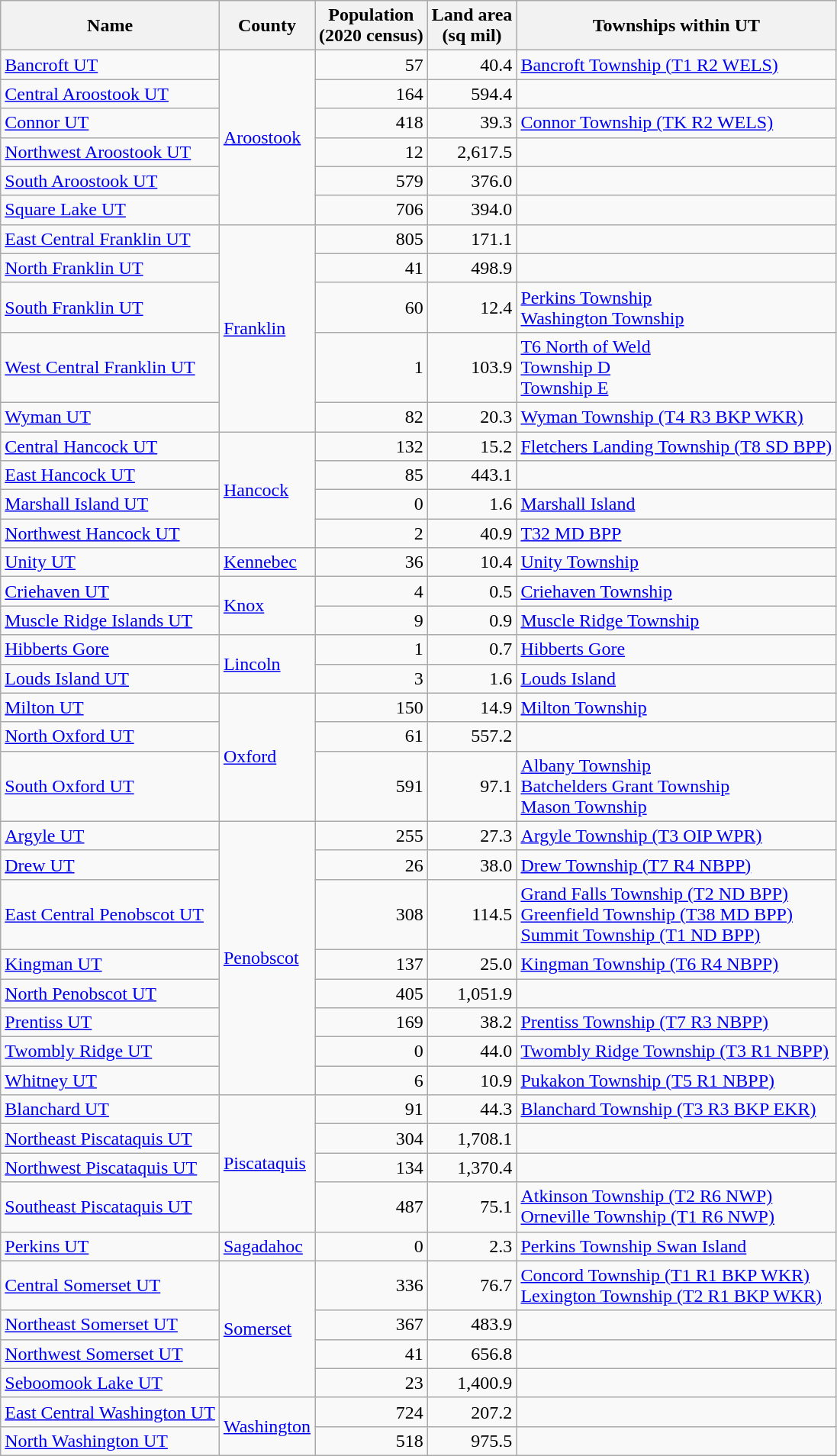<table class="wikitable sortable">
<tr>
<th>Name</th>
<th>County</th>
<th>Population<br>(2020 census)</th>
<th>Land area<br>(sq mil)</th>
<th>Townships within UT</th>
</tr>
<tr>
<td><a href='#'>Bancroft UT</a></td>
<td rowspan=6><a href='#'>Aroostook</a></td>
<td align=right>57</td>
<td align=right>40.4</td>
<td><a href='#'>Bancroft Township (T1 R2 WELS)</a></td>
</tr>
<tr>
<td><a href='#'>Central Aroostook UT</a></td>
<td align=right>164</td>
<td align=right>594.4</td>
<td></td>
</tr>
<tr>
<td><a href='#'>Connor UT</a></td>
<td align=right>418</td>
<td align=right>39.3</td>
<td><a href='#'>Connor Township (TK R2 WELS)</a></td>
</tr>
<tr>
<td><a href='#'>Northwest Aroostook UT</a></td>
<td align=right>12</td>
<td align=right>2,617.5</td>
<td></td>
</tr>
<tr>
<td><a href='#'>South Aroostook UT</a></td>
<td align=right>579</td>
<td align=right>376.0</td>
<td></td>
</tr>
<tr>
<td><a href='#'>Square Lake UT</a></td>
<td align=right>706</td>
<td align=right>394.0</td>
<td></td>
</tr>
<tr>
<td><a href='#'>East Central Franklin UT</a></td>
<td rowspan=5><a href='#'>Franklin</a></td>
<td align=right>805</td>
<td align=right>171.1</td>
<td></td>
</tr>
<tr>
<td><a href='#'>North Franklin UT</a></td>
<td align=right>41</td>
<td align=right>498.9</td>
<td></td>
</tr>
<tr>
<td><a href='#'>South Franklin UT</a></td>
<td align=right>60</td>
<td align=right>12.4</td>
<td><a href='#'>Perkins Township</a><br><a href='#'>Washington Township</a></td>
</tr>
<tr>
<td><a href='#'>West Central Franklin UT</a></td>
<td align=right>1</td>
<td align=right>103.9</td>
<td><a href='#'>T6 North of Weld</a><br><a href='#'>Township D</a><br><a href='#'>Township E</a></td>
</tr>
<tr>
<td><a href='#'>Wyman UT</a></td>
<td align=right>82</td>
<td align=right>20.3</td>
<td><a href='#'>Wyman Township (T4 R3 BKP WKR)</a></td>
</tr>
<tr>
<td><a href='#'>Central Hancock UT</a></td>
<td rowspan=4><a href='#'>Hancock</a></td>
<td align=right>132</td>
<td align=right>15.2</td>
<td><a href='#'>Fletchers Landing Township (T8 SD BPP)</a></td>
</tr>
<tr>
<td><a href='#'>East Hancock UT</a></td>
<td align=right>85</td>
<td align=right>443.1</td>
<td></td>
</tr>
<tr>
<td><a href='#'>Marshall Island UT</a></td>
<td align=right>0</td>
<td align=right>1.6</td>
<td><a href='#'>Marshall Island</a></td>
</tr>
<tr>
<td><a href='#'>Northwest Hancock UT</a></td>
<td align=right>2</td>
<td align=right>40.9</td>
<td><a href='#'>T32 MD BPP</a></td>
</tr>
<tr>
<td><a href='#'>Unity UT</a></td>
<td><a href='#'>Kennebec</a></td>
<td align=right>36</td>
<td align=right>10.4</td>
<td><a href='#'>Unity Township</a></td>
</tr>
<tr>
<td><a href='#'>Criehaven UT</a></td>
<td rowspan=2><a href='#'>Knox</a></td>
<td align=right>4</td>
<td align=right>0.5</td>
<td><a href='#'>Criehaven Township</a></td>
</tr>
<tr>
<td><a href='#'>Muscle Ridge Islands UT</a></td>
<td align=right>9</td>
<td align=right>0.9</td>
<td><a href='#'>Muscle Ridge Township</a></td>
</tr>
<tr>
<td><a href='#'>Hibberts Gore</a></td>
<td rowspan=2><a href='#'>Lincoln</a></td>
<td align=right>1</td>
<td align=right>0.7</td>
<td><a href='#'>Hibberts Gore</a></td>
</tr>
<tr>
<td><a href='#'>Louds Island UT</a></td>
<td align=right>3</td>
<td align=right>1.6</td>
<td><a href='#'>Louds Island</a></td>
</tr>
<tr>
<td><a href='#'>Milton UT</a></td>
<td rowspan=3><a href='#'>Oxford</a></td>
<td align=right>150</td>
<td align=right>14.9</td>
<td><a href='#'>Milton Township</a></td>
</tr>
<tr>
<td><a href='#'>North Oxford UT</a></td>
<td align=right>61</td>
<td align=right>557.2</td>
<td></td>
</tr>
<tr>
<td><a href='#'>South Oxford UT</a></td>
<td align=right>591</td>
<td align=right>97.1</td>
<td><a href='#'>Albany Township</a><br><a href='#'>Batchelders Grant Township</a><br><a href='#'>Mason Township</a></td>
</tr>
<tr>
<td><a href='#'>Argyle UT</a></td>
<td rowspan=8><a href='#'>Penobscot</a></td>
<td align=right>255</td>
<td align=right>27.3</td>
<td><a href='#'>Argyle Township (T3 OIP WPR)</a></td>
</tr>
<tr>
<td><a href='#'>Drew UT</a></td>
<td align=right>26</td>
<td align=right>38.0</td>
<td><a href='#'>Drew Township (T7 R4 NBPP)</a></td>
</tr>
<tr>
<td><a href='#'>East Central Penobscot UT</a></td>
<td align=right>308</td>
<td align=right>114.5</td>
<td><a href='#'>Grand Falls Township (T2 ND BPP)</a><br><a href='#'>Greenfield Township (T38 MD BPP)</a><br><a href='#'>Summit Township (T1 ND BPP)</a></td>
</tr>
<tr>
<td><a href='#'>Kingman UT</a></td>
<td align=right>137</td>
<td align=right>25.0</td>
<td><a href='#'>Kingman Township (T6 R4 NBPP)</a></td>
</tr>
<tr>
<td><a href='#'>North Penobscot UT</a></td>
<td align=right>405</td>
<td align=right>1,051.9</td>
<td></td>
</tr>
<tr>
<td><a href='#'>Prentiss UT</a></td>
<td align=right>169</td>
<td align=right>38.2</td>
<td><a href='#'>Prentiss Township (T7 R3 NBPP)</a></td>
</tr>
<tr>
<td><a href='#'>Twombly Ridge UT</a></td>
<td align=right>0</td>
<td align=right>44.0</td>
<td><a href='#'>Twombly Ridge Township (T3 R1 NBPP)</a></td>
</tr>
<tr>
<td><a href='#'>Whitney UT</a></td>
<td align=right>6</td>
<td align=right>10.9</td>
<td><a href='#'>Pukakon Township (T5 R1 NBPP)</a></td>
</tr>
<tr>
<td><a href='#'>Blanchard UT</a></td>
<td rowspan=4><a href='#'>Piscataquis</a></td>
<td align=right>91</td>
<td align=right>44.3</td>
<td><a href='#'>Blanchard Township (T3 R3 BKP EKR)</a></td>
</tr>
<tr>
<td><a href='#'>Northeast Piscataquis UT</a></td>
<td align=right>304</td>
<td align=right>1,708.1</td>
<td></td>
</tr>
<tr>
<td><a href='#'>Northwest Piscataquis UT</a></td>
<td align=right>134</td>
<td align=right>1,370.4</td>
<td></td>
</tr>
<tr>
<td><a href='#'>Southeast Piscataquis UT</a></td>
<td align=right>487</td>
<td align=right>75.1</td>
<td><a href='#'>Atkinson Township (T2 R6 NWP)</a><br><a href='#'>Orneville Township (T1 R6 NWP)</a></td>
</tr>
<tr>
<td><a href='#'>Perkins UT</a></td>
<td><a href='#'>Sagadahoc</a></td>
<td align=right>0</td>
<td align=right>2.3</td>
<td><a href='#'>Perkins Township Swan Island</a></td>
</tr>
<tr>
<td><a href='#'>Central Somerset UT</a></td>
<td rowspan=4><a href='#'>Somerset</a></td>
<td align=right>336</td>
<td align=right>76.7</td>
<td><a href='#'>Concord Township (T1 R1 BKP WKR)</a><br><a href='#'>Lexington Township (T2 R1 BKP WKR)</a></td>
</tr>
<tr>
<td><a href='#'>Northeast Somerset UT</a></td>
<td align=right>367</td>
<td align=right>483.9</td>
<td></td>
</tr>
<tr>
<td><a href='#'>Northwest Somerset UT</a></td>
<td align=right>41</td>
<td align=right>656.8</td>
<td></td>
</tr>
<tr>
<td><a href='#'>Seboomook Lake UT</a></td>
<td align=right>23</td>
<td align=right>1,400.9</td>
<td></td>
</tr>
<tr>
<td><a href='#'>East Central Washington UT</a></td>
<td rowspan=2><a href='#'>Washington</a></td>
<td align=right>724</td>
<td align=right>207.2</td>
<td></td>
</tr>
<tr>
<td><a href='#'>North Washington UT</a></td>
<td align=right>518</td>
<td align=right>975.5</td>
<td></td>
</tr>
</table>
